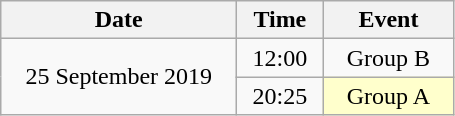<table class = "wikitable" style="text-align:center;">
<tr>
<th width=150>Date</th>
<th width=50>Time</th>
<th width=80>Event</th>
</tr>
<tr>
<td rowspan=2>25 September 2019</td>
<td>12:00</td>
<td>Group B</td>
</tr>
<tr>
<td>20:25</td>
<td bgcolor="ffffcc">Group A</td>
</tr>
</table>
